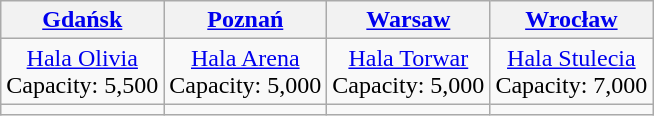<table class="wikitable" style="text-align:center;">
<tr>
<th><a href='#'>Gdańsk</a></th>
<th><a href='#'>Poznań</a></th>
<th><a href='#'>Warsaw</a></th>
<th><a href='#'>Wrocław</a></th>
</tr>
<tr>
<td><a href='#'>Hala Olivia</a><br>Capacity: 5,500</td>
<td><a href='#'>Hala Arena</a><br>Capacity: 5,000</td>
<td><a href='#'>Hala Torwar</a><br>Capacity: 5,000</td>
<td><a href='#'>Hala Stulecia</a><br>Capacity: 7,000</td>
</tr>
<tr>
<td></td>
<td></td>
<td></td>
<td></td>
</tr>
</table>
